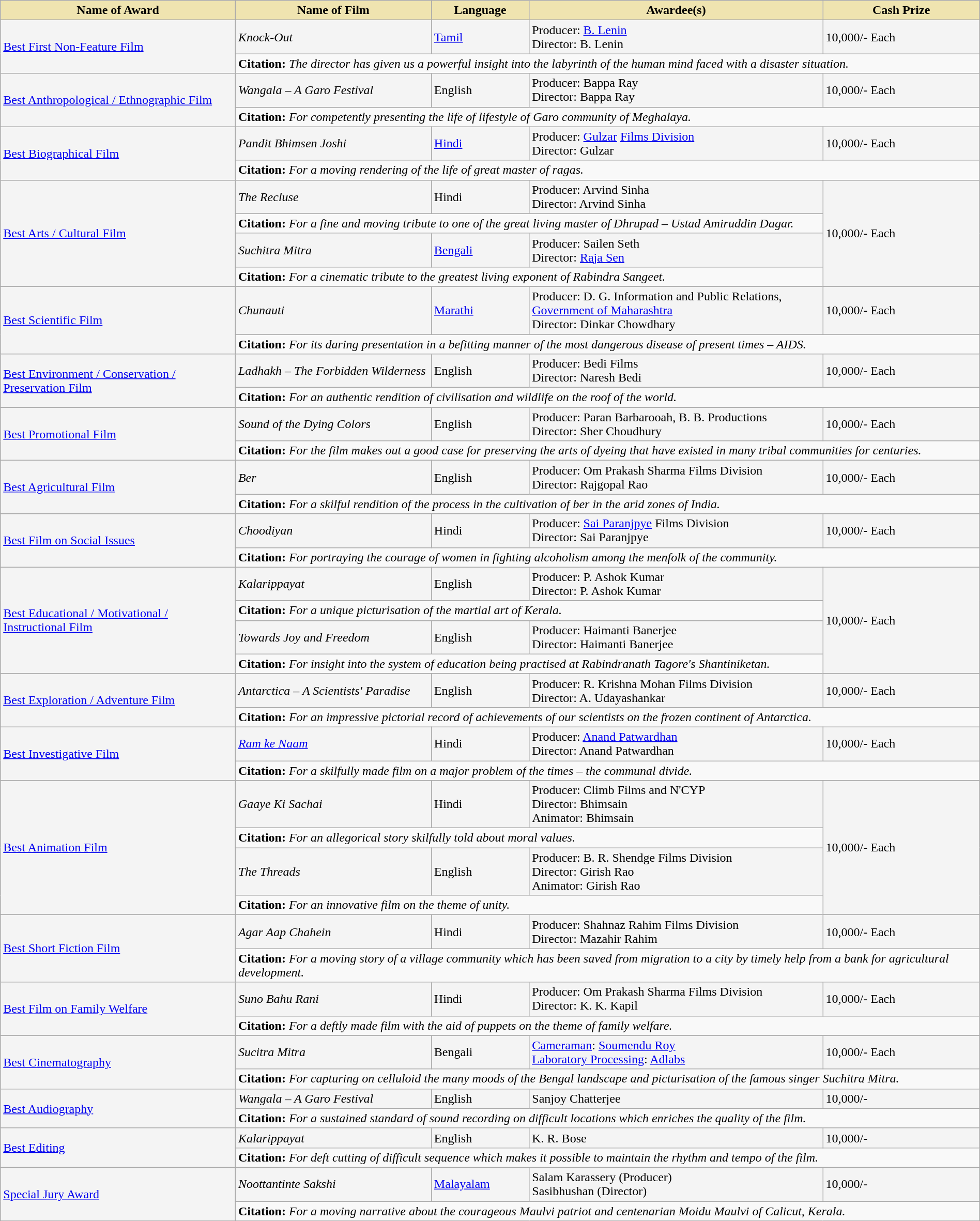<table class="wikitable" style="width:100%;">
<tr>
<th style="background-color:#EFE4B0;width:24%;">Name of Award</th>
<th style="background-color:#EFE4B0;width:20%;">Name of Film</th>
<th style="background-color:#EFE4B0;width:10%;">Language</th>
<th style="background-color:#EFE4B0;width:30%;">Awardee(s)</th>
<th style="background-color:#EFE4B0;width:16%;">Cash Prize</th>
</tr>
<tr style="background-color:#F4F4F4">
<td rowspan="2"><a href='#'>Best First Non-Feature Film</a></td>
<td><em>Knock-Out</em></td>
<td><a href='#'>Tamil</a></td>
<td>Producer: <a href='#'>B. Lenin</a><br>Director: B. Lenin</td>
<td> 10,000/- Each</td>
</tr>
<tr style="background-color:#F9F9F9">
<td colspan="4"><strong>Citation:</strong> <em>The director has given us a powerful insight into the labyrinth of the human mind faced with a disaster situation.</em></td>
</tr>
<tr style="background-color:#F4F4F4">
<td rowspan="2"><a href='#'>Best Anthropological / Ethnographic Film</a></td>
<td><em>Wangala – A Garo Festival</em></td>
<td>English</td>
<td>Producer: Bappa Ray<br>Director: Bappa Ray</td>
<td> 10,000/- Each</td>
</tr>
<tr style="background-color:#F9F9F9">
<td colspan="4"><strong>Citation:</strong> <em>For competently presenting the life of lifestyle of Garo community of Meghalaya.</em></td>
</tr>
<tr style="background-color:#F4F4F4">
<td rowspan="2"><a href='#'>Best Biographical Film</a></td>
<td><em>Pandit Bhimsen Joshi</em></td>
<td><a href='#'>Hindi</a></td>
<td>Producer: <a href='#'>Gulzar</a>  <a href='#'>Films Division</a><br>Director: Gulzar</td>
<td> 10,000/- Each</td>
</tr>
<tr style="background-color:#F9F9F9">
<td colspan="4"><strong>Citation:</strong> <em>For a moving rendering of the life of great master of ragas.</em></td>
</tr>
<tr style="background-color:#F4F4F4">
<td rowspan="4"><a href='#'>Best Arts / Cultural Film</a></td>
<td><em>The Recluse</em></td>
<td>Hindi</td>
<td>Producer: Arvind Sinha<br>Director: Arvind Sinha</td>
<td rowspan="4"> 10,000/- Each</td>
</tr>
<tr style="background-color:#F9F9F9">
<td colspan="3"><strong>Citation:</strong> <em>For a fine and moving tribute to one of the great living master of Dhrupad – Ustad Amiruddin Dagar.</em></td>
</tr>
<tr style="background-color:#F4F4F4">
<td><em>Suchitra Mitra</em></td>
<td><a href='#'>Bengali</a></td>
<td>Producer: Sailen Seth<br>Director: <a href='#'>Raja Sen</a></td>
</tr>
<tr style="background-color:#F9F9F9">
<td colspan="3"><strong>Citation:</strong> <em>For a cinematic tribute to the greatest living exponent of Rabindra Sangeet.</em></td>
</tr>
<tr style="background-color:#F4F4F4">
<td rowspan="2"><a href='#'>Best Scientific Film</a></td>
<td><em>Chunauti</em></td>
<td><a href='#'>Marathi</a></td>
<td>Producer: D. G. Information and Public Relations, <a href='#'>Government of Maharashtra</a><br>Director: Dinkar Chowdhary</td>
<td> 10,000/- Each</td>
</tr>
<tr style="background-color:#F9F9F9">
<td colspan="4"><strong>Citation:</strong> <em>For its daring presentation in a befitting manner of the most dangerous disease of present times – AIDS.</em></td>
</tr>
<tr style="background-color:#F4F4F4">
<td rowspan="2"><a href='#'>Best Environment / Conservation / Preservation Film</a></td>
<td><em>Ladhakh – The Forbidden Wilderness</em></td>
<td>English</td>
<td>Producer: Bedi Films<br>Director: Naresh Bedi</td>
<td> 10,000/- Each</td>
</tr>
<tr style="background-color:#F9F9F9">
<td colspan="4"><strong>Citation:</strong> <em>For an authentic rendition of civilisation and wildlife on the roof of the world.</em></td>
</tr>
<tr style="background-color:#F4F4F4">
<td rowspan="2"><a href='#'>Best Promotional Film</a></td>
<td><em>Sound of the Dying Colors</em></td>
<td>English</td>
<td>Producer: Paran Barbarooah, B. B. Productions<br>Director: Sher Choudhury</td>
<td> 10,000/- Each</td>
</tr>
<tr style="background-color:#F9F9F9">
<td colspan="4"><strong>Citation:</strong> <em>For the film makes out a good case for preserving the arts of dyeing that have existed in many tribal communities for centuries.</em></td>
</tr>
<tr style="background-color:#F4F4F4">
<td rowspan="2"><a href='#'>Best Agricultural Film</a></td>
<td><em>Ber</em></td>
<td>English</td>
<td>Producer: Om Prakash Sharma  Films Division<br>Director: Rajgopal Rao</td>
<td> 10,000/- Each</td>
</tr>
<tr style="background-color:#F9F9F9">
<td colspan="4"><strong>Citation:</strong> <em>For a skilful rendition of the process in the cultivation of ber in the arid zones of India.</em></td>
</tr>
<tr style="background-color:#F4F4F4">
<td rowspan="2"><a href='#'>Best Film on Social Issues</a></td>
<td><em>Choodiyan</em></td>
<td>Hindi</td>
<td>Producer: <a href='#'>Sai Paranjpye</a>  Films Division<br>Director: Sai Paranjpye</td>
<td> 10,000/- Each</td>
</tr>
<tr style="background-color:#F9F9F9">
<td colspan="4"><strong>Citation:</strong> <em>For portraying the courage of women in fighting alcoholism among the menfolk of the community.</em></td>
</tr>
<tr style="background-color:#F4F4F4">
<td rowspan="4"><a href='#'>Best Educational / Motivational / Instructional Film</a></td>
<td><em>Kalarippayat</em></td>
<td>English</td>
<td>Producer: P. Ashok Kumar<br>Director: P. Ashok Kumar</td>
<td rowspan="4"> 10,000/- Each</td>
</tr>
<tr style="background-color:#F9F9F9">
<td colspan="3"><strong>Citation:</strong> <em>For a unique picturisation of the martial art of Kerala.</em></td>
</tr>
<tr style="background-color:#F4F4F4">
<td><em>Towards Joy and Freedom</em></td>
<td>English</td>
<td>Producer: Haimanti Banerjee<br>Director: Haimanti Banerjee</td>
</tr>
<tr style="background-color:#F9F9F9">
<td colspan="3"><strong>Citation:</strong> <em>For insight into the system of education being practised at Rabindranath Tagore's Shantiniketan.</em></td>
</tr>
<tr style="background-color:#F4F4F4">
<td rowspan="2"><a href='#'>Best Exploration / Adventure Film</a></td>
<td><em>Antarctica – A Scientists' Paradise</em></td>
<td>English</td>
<td>Producer: R. Krishna Mohan  Films Division<br>Director: A. Udayashankar</td>
<td> 10,000/- Each</td>
</tr>
<tr style="background-color:#F9F9F9">
<td colspan="4"><strong>Citation:</strong> <em>For an impressive pictorial record of achievements of our scientists on the frozen continent of Antarctica.</em></td>
</tr>
<tr style="background-color:#F4F4F4">
<td rowspan="2"><a href='#'>Best Investigative Film</a></td>
<td><em><a href='#'>Ram ke Naam</a></em></td>
<td>Hindi</td>
<td>Producer: <a href='#'>Anand Patwardhan</a><br>Director: Anand Patwardhan</td>
<td> 10,000/- Each</td>
</tr>
<tr style="background-color:#F9F9F9">
<td colspan="4"><strong>Citation:</strong> <em>For a skilfully made film on a major problem of the times – the communal divide.</em></td>
</tr>
<tr style="background-color:#F4F4F4">
<td rowspan="4"><a href='#'>Best Animation Film</a></td>
<td><em>Gaaye Ki Sachai</em></td>
<td>Hindi</td>
<td>Producer: Climb Films and N'CYP<br>Director: Bhimsain<br>Animator: Bhimsain</td>
<td rowspan="4"> 10,000/- Each</td>
</tr>
<tr style="background-color:#F9F9F9">
<td colspan="3"><strong>Citation:</strong> <em>For an allegorical story skilfully told about moral values.</em></td>
</tr>
<tr style="background-color:#F4F4F4">
<td><em>The Threads</em></td>
<td>English</td>
<td>Producer: B. R. Shendge  Films Division<br>Director: Girish Rao<br>Animator: Girish Rao</td>
</tr>
<tr style="background-color:#F9F9F9">
<td colspan="3"><strong>Citation:</strong> <em>For an innovative film on the theme of unity.</em></td>
</tr>
<tr style="background-color:#F4F4F4">
<td rowspan="2"><a href='#'>Best Short Fiction Film</a></td>
<td><em>Agar Aap Chahein</em></td>
<td>Hindi</td>
<td>Producer: Shahnaz Rahim  Films Division<br>Director: Mazahir Rahim</td>
<td> 10,000/- Each</td>
</tr>
<tr style="background-color:#F9F9F9">
<td colspan="4"><strong>Citation:</strong> <em>For a moving story of a village community which has been saved from migration to a city by timely help from a bank for agricultural development.</em></td>
</tr>
<tr style="background-color:#F4F4F4">
<td rowspan="2"><a href='#'>Best Film on Family Welfare</a></td>
<td><em>Suno Bahu Rani</em></td>
<td>Hindi</td>
<td>Producer: Om Prakash Sharma  Films Division<br>Director: K. K. Kapil</td>
<td> 10,000/- Each</td>
</tr>
<tr style="background-color:#F9F9F9">
<td colspan="4"><strong>Citation:</strong> <em>For a deftly made film with the aid of puppets on the theme of family welfare.</em></td>
</tr>
<tr style="background-color:#F4F4F4">
<td rowspan="2"><a href='#'>Best Cinematography</a></td>
<td><em>Sucitra Mitra</em></td>
<td>Bengali</td>
<td><a href='#'>Cameraman</a>: <a href='#'>Soumendu Roy</a><br><a href='#'>Laboratory Processing</a>: <a href='#'>Adlabs</a></td>
<td> 10,000/- Each</td>
</tr>
<tr style="background-color:#F9F9F9">
<td colspan="4"><strong>Citation:</strong> <em>For capturing on celluloid the many moods of the Bengal landscape and picturisation of the famous singer Suchitra Mitra.</em></td>
</tr>
<tr style="background-color:#F4F4F4">
<td rowspan="2"><a href='#'>Best Audiography</a></td>
<td><em>Wangala – A Garo Festival</em></td>
<td>English</td>
<td>Sanjoy Chatterjee</td>
<td> 10,000/-</td>
</tr>
<tr style="background-color:#F9F9F9">
<td colspan="4"><strong>Citation:</strong> <em>For a sustained standard of sound recording on difficult locations which enriches the quality of the film.</em></td>
</tr>
<tr style="background-color:#F4F4F4">
<td rowspan="2"><a href='#'>Best Editing</a></td>
<td><em>Kalarippayat</em></td>
<td>English</td>
<td>K. R. Bose</td>
<td> 10,000/-</td>
</tr>
<tr style="background-color:#F9F9F9">
<td colspan="4"><strong>Citation:</strong> <em>For deft cutting of difficult sequence which makes it possible to maintain the rhythm and tempo of the film.</em></td>
</tr>
<tr style="background-color:#F4F4F4">
<td rowspan="2"><a href='#'>Special Jury Award</a></td>
<td><em>Noottantinte Sakshi</em></td>
<td><a href='#'>Malayalam</a></td>
<td>Salam Karassery (Producer)<br>Sasibhushan (Director)</td>
<td> 10,000/-</td>
</tr>
<tr style="background-color:#F9F9F9">
<td colspan="4"><strong>Citation:</strong> <em>For a moving narrative about the courageous Maulvi patriot and centenarian Moidu Maulvi of Calicut, Kerala.</em></td>
</tr>
</table>
